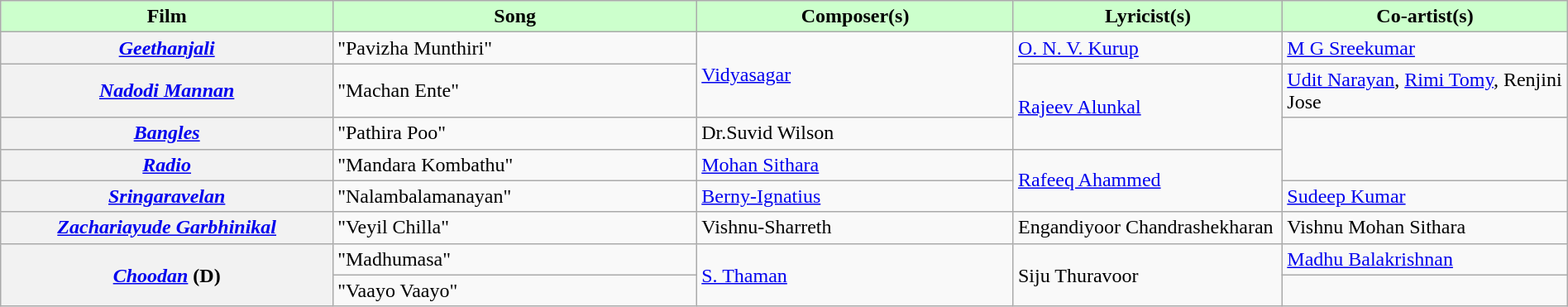<table class="wikitable plainrowheaders" width="100%" textcolor:#000;">
<tr style="background:#cfc; text-align:center;">
<td scope="col" width=21%><strong>Film</strong></td>
<td scope="col" width=23%><strong>Song</strong></td>
<td scope="col" width=20%><strong>Composer(s)</strong></td>
<td scope="col" width=17%><strong>Lyricist(s)</strong></td>
<td scope="col" width=18%><strong>Co-artist(s)</strong></td>
</tr>
<tr>
<th scope="row"><em><a href='#'>Geethanjali</a></em></th>
<td>"Pavizha Munthiri"</td>
<td rowspan="2"><a href='#'>Vidyasagar</a></td>
<td><a href='#'>O. N. V. Kurup</a></td>
<td><a href='#'>M G Sreekumar</a></td>
</tr>
<tr>
<th scope="row"><em><a href='#'>Nadodi Mannan</a></em></th>
<td>"Machan Ente"</td>
<td rowspan="2"><a href='#'>Rajeev Alunkal</a></td>
<td><a href='#'>Udit Narayan</a>, <a href='#'>Rimi Tomy</a>, Renjini Jose</td>
</tr>
<tr>
<th scope="row"><em><a href='#'>Bangles</a></em></th>
<td>"Pathira Poo"</td>
<td>Dr.Suvid Wilson</td>
<td rowspan="2"></td>
</tr>
<tr>
<th scope="row"><em><a href='#'>Radio</a></em></th>
<td>"Mandara Kombathu"</td>
<td><a href='#'>Mohan Sithara</a></td>
<td rowspan="2"><a href='#'>Rafeeq Ahammed</a></td>
</tr>
<tr>
<th scope="row"><em><a href='#'>Sringaravelan</a></em></th>
<td>"Nalambalamanayan"</td>
<td><a href='#'>Berny-Ignatius</a></td>
<td><a href='#'>Sudeep Kumar</a></td>
</tr>
<tr>
<th scope="row"><em><a href='#'>Zachariayude Garbhinikal</a></em></th>
<td>"Veyil Chilla"</td>
<td>Vishnu-Sharreth</td>
<td>Engandiyoor Chandrashekharan</td>
<td>Vishnu Mohan Sithara</td>
</tr>
<tr>
<th scope="row" rowspan="2"><em><a href='#'>Choodan</a></em> (D)</th>
<td>"Madhumasa"</td>
<td rowspan="2"><a href='#'>S. Thaman</a></td>
<td rowspan="2">Siju Thuravoor</td>
<td><a href='#'>Madhu Balakrishnan</a></td>
</tr>
<tr>
<td>"Vaayo Vaayo"</td>
<td></td>
</tr>
</table>
